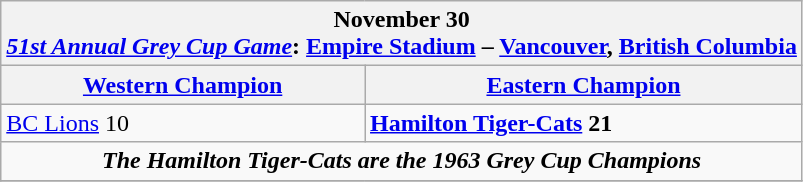<table class="wikitable" valign="top">
<tr>
<th colspan="2">November 30<br><a href='#'><em>51st Annual Grey Cup Game</em></a>: <a href='#'>Empire Stadium</a> – <a href='#'>Vancouver</a>, <a href='#'>British Columbia</a></th>
</tr>
<tr>
<th><a href='#'>Western Champion</a></th>
<th><a href='#'>Eastern Champion</a></th>
</tr>
<tr>
<td><a href='#'>BC Lions</a> 10</td>
<td><strong><a href='#'>Hamilton Tiger-Cats</a> 21</strong></td>
</tr>
<tr>
<td colspan="2" align="center"><strong><em>The Hamilton Tiger-Cats are the 1963 Grey Cup Champions</em></strong></td>
</tr>
<tr>
</tr>
</table>
